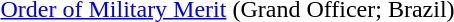<table>
<tr>
<td></td>
<td><a href='#'>Order of Military Merit</a> (Grand Officer; Brazil)</td>
</tr>
</table>
